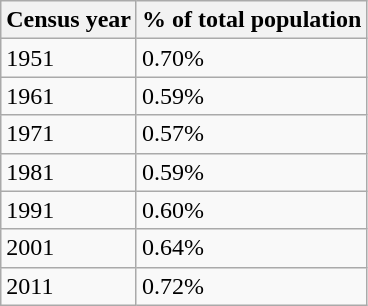<table class="wikitable">
<tr>
<th>Census year</th>
<th>% of total population</th>
</tr>
<tr>
<td>1951</td>
<td>0.70%</td>
</tr>
<tr>
<td>1961</td>
<td>0.59%</td>
</tr>
<tr>
<td>1971</td>
<td>0.57%</td>
</tr>
<tr>
<td>1981</td>
<td>0.59%</td>
</tr>
<tr>
<td>1991</td>
<td>0.60%</td>
</tr>
<tr>
<td>2001</td>
<td>0.64%</td>
</tr>
<tr>
<td>2011</td>
<td>0.72%</td>
</tr>
</table>
